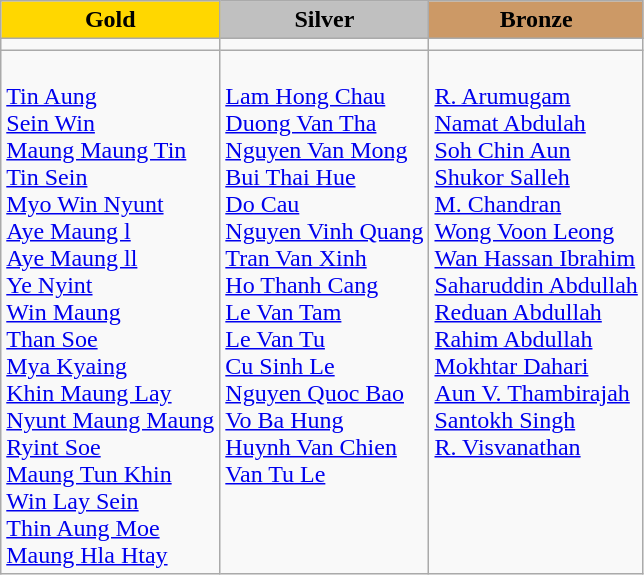<table class="wikitable">
<tr>
<th style="background: gold">Gold</th>
<th style="background: silver">Silver</th>
<th style="background: #cc9966">Bronze</th>
</tr>
<tr>
<td align="center"></td>
<td align="center"></td>
<td align="center"></td>
</tr>
<tr>
<td valign="top"><br><a href='#'>Tin Aung</a> <br>
<a href='#'>Sein Win</a> <br>
<a href='#'>Maung Maung Tin</a> <br>
<a href='#'>Tin Sein</a> <br>
<a href='#'>Myo Win Nyunt</a> <br>
<a href='#'>Aye Maung l</a> <br>
<a href='#'>Aye Maung ll</a> <br>
<a href='#'>Ye Nyint</a> <br>
<a href='#'>Win Maung</a> <br>
<a href='#'>Than Soe</a> <br>
<a href='#'>Mya Kyaing</a> <br>
<a href='#'>Khin Maung Lay</a> <br>
<a href='#'>Nyunt Maung Maung</a> <br>
<a href='#'>Ryint Soe</a> <br>
<a href='#'>Maung Tun Khin</a> <br>
<a href='#'>Win Lay Sein</a> <br>
<a href='#'>Thin Aung Moe</a> <br>
<a href='#'>Maung Hla Htay</a> <br></td>
<td valign="top"><br><a href='#'>Lam Hong Chau</a> <br>
<a href='#'>Duong Van Tha</a> <br>
<a href='#'>Nguyen Van Mong</a> <br>
<a href='#'>Bui Thai Hue</a> <br>
<a href='#'>Do Cau</a> <br>
<a href='#'>Nguyen Vinh Quang</a> <br>
<a href='#'>Tran Van Xinh</a> <br>
<a href='#'>Ho Thanh Cang</a> <br>
<a href='#'>Le Van Tam</a> <br>
<a href='#'>Le Van Tu</a> <br>
<a href='#'>Cu Sinh Le</a> <br>
<a href='#'>Nguyen Quoc Bao</a> <br>
<a href='#'>Vo Ba Hung</a> <br>
<a href='#'>Huynh Van Chien</a> <br>
<a href='#'>Van Tu Le</a> <br></td>
<td valign="top"><br><a href='#'>R. Arumugam</a> <br>
<a href='#'>Namat Abdulah</a> <br>
<a href='#'>Soh Chin Aun</a> <br>
<a href='#'>Shukor Salleh</a> <br>
<a href='#'>M. Chandran</a> <br>
<a href='#'>Wong Voon Leong</a> <br>
<a href='#'>Wan Hassan Ibrahim</a> <br>
<a href='#'>Saharuddin Abdullah</a> <br>
<a href='#'>Reduan Abdullah</a> <br>
<a href='#'>Rahim Abdullah</a> <br>
<a href='#'>Mokhtar Dahari</a> <br>
<a href='#'>Aun V. Thambirajah</a> <br>
<a href='#'>Santokh Singh</a> <br>
<a href='#'>R. Visvanathan</a></td>
</tr>
</table>
